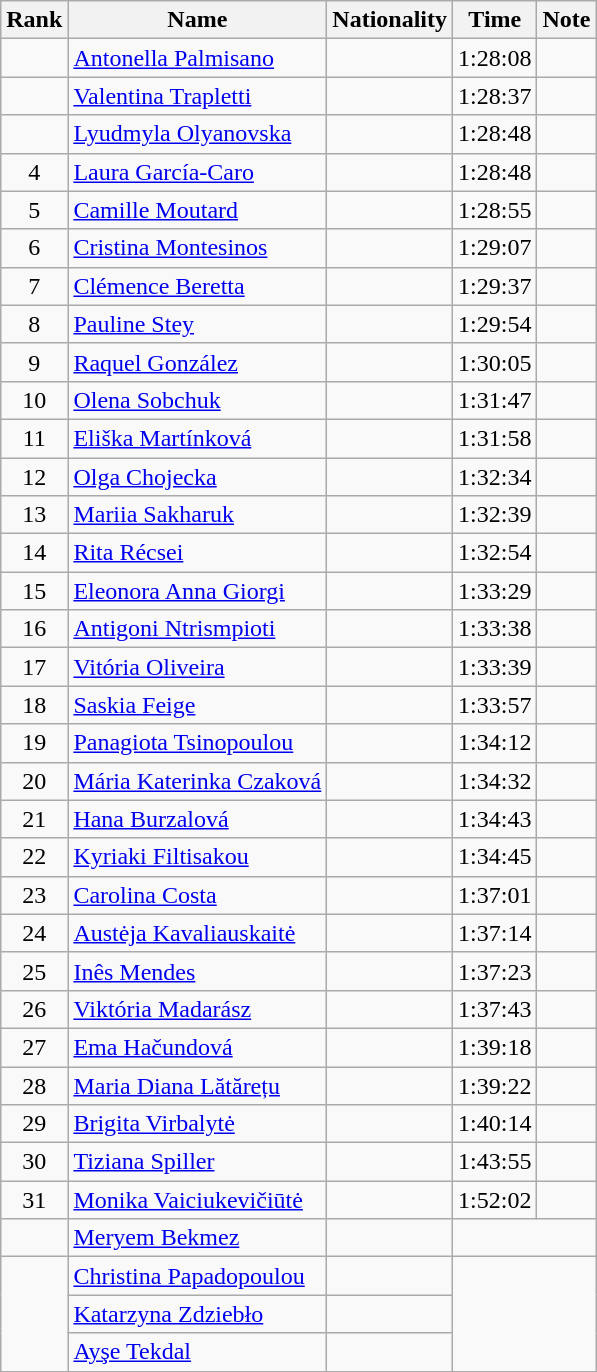<table class="wikitable sortable"  style="text-align:center">
<tr>
<th>Rank</th>
<th>Name</th>
<th>Nationality</th>
<th>Time</th>
<th>Note</th>
</tr>
<tr>
<td></td>
<td align=left><a href='#'>Antonella Palmisano</a></td>
<td align=left></td>
<td>1:28:08</td>
<td></td>
</tr>
<tr>
<td></td>
<td align=left><a href='#'>Valentina Trapletti</a></td>
<td align=left></td>
<td>1:28:37</td>
<td></td>
</tr>
<tr>
<td></td>
<td align=left><a href='#'>Lyudmyla Olyanovska</a></td>
<td align=left></td>
<td>1:28:48</td>
<td></td>
</tr>
<tr>
<td>4</td>
<td align=left><a href='#'>Laura García-Caro</a></td>
<td align=left></td>
<td>1:28:48</td>
<td></td>
</tr>
<tr>
<td>5</td>
<td align=left><a href='#'>Camille Moutard</a></td>
<td align=left></td>
<td>1:28:55</td>
<td></td>
</tr>
<tr>
<td>6</td>
<td align=left><a href='#'>Cristina Montesinos</a></td>
<td align=left></td>
<td>1:29:07</td>
<td></td>
</tr>
<tr>
<td>7</td>
<td align=left><a href='#'>Clémence Beretta</a></td>
<td align=left></td>
<td>1:29:37</td>
<td></td>
</tr>
<tr>
<td>8</td>
<td align=left><a href='#'>Pauline Stey</a></td>
<td align=left></td>
<td>1:29:54</td>
<td></td>
</tr>
<tr>
<td>9</td>
<td align=left><a href='#'>Raquel González</a></td>
<td align=left></td>
<td>1:30:05</td>
<td></td>
</tr>
<tr>
<td>10</td>
<td align=left><a href='#'>Olena Sobchuk</a></td>
<td align=left></td>
<td>1:31:47</td>
<td></td>
</tr>
<tr>
<td>11</td>
<td align=left><a href='#'>Eliška Martínková</a></td>
<td align=left></td>
<td>1:31:58</td>
<td></td>
</tr>
<tr>
<td>12</td>
<td align=left><a href='#'>Olga Chojecka</a></td>
<td align=left></td>
<td>1:32:34</td>
<td></td>
</tr>
<tr>
<td>13</td>
<td align=left><a href='#'>Mariia Sakharuk</a></td>
<td align=left></td>
<td>1:32:39</td>
<td></td>
</tr>
<tr>
<td>14</td>
<td align=left><a href='#'>Rita Récsei</a></td>
<td align=left></td>
<td>1:32:54</td>
<td></td>
</tr>
<tr>
<td>15</td>
<td align=left><a href='#'>Eleonora Anna Giorgi</a></td>
<td align=left></td>
<td>1:33:29</td>
<td></td>
</tr>
<tr>
<td>16</td>
<td align=left><a href='#'>Antigoni Ntrismpioti</a></td>
<td align=left></td>
<td>1:33:38</td>
<td></td>
</tr>
<tr>
<td>17</td>
<td align=left><a href='#'>Vitória Oliveira</a></td>
<td align=left></td>
<td>1:33:39</td>
<td></td>
</tr>
<tr>
<td>18</td>
<td align=left><a href='#'>Saskia Feige</a></td>
<td align=left></td>
<td>1:33:57</td>
<td></td>
</tr>
<tr>
<td>19</td>
<td align=left><a href='#'>Panagiota Tsinopoulou</a></td>
<td align=left></td>
<td>1:34:12</td>
<td></td>
</tr>
<tr>
<td>20</td>
<td align=left><a href='#'>Mária Katerinka Czaková</a></td>
<td align=left></td>
<td>1:34:32</td>
<td></td>
</tr>
<tr>
<td>21</td>
<td align=left><a href='#'>Hana Burzalová</a></td>
<td align=left></td>
<td>1:34:43</td>
<td></td>
</tr>
<tr>
<td>22</td>
<td align=left><a href='#'>Kyriaki Filtisakou</a></td>
<td align=left></td>
<td>1:34:45</td>
<td></td>
</tr>
<tr>
<td>23</td>
<td align=left><a href='#'>Carolina Costa</a></td>
<td align=left></td>
<td>1:37:01</td>
<td></td>
</tr>
<tr>
<td>24</td>
<td align=left><a href='#'>Austėja Kavaliauskaitė</a></td>
<td align=left></td>
<td>1:37:14</td>
<td></td>
</tr>
<tr>
<td>25</td>
<td align=left><a href='#'>Inês Mendes</a></td>
<td align=left></td>
<td>1:37:23</td>
<td></td>
</tr>
<tr>
<td>26</td>
<td align=left><a href='#'>Viktória Madarász</a></td>
<td align=left></td>
<td>1:37:43</td>
<td></td>
</tr>
<tr>
<td>27</td>
<td align=left><a href='#'>Ema Hačundová</a></td>
<td align=left></td>
<td>1:39:18</td>
<td></td>
</tr>
<tr>
<td>28</td>
<td align=left><a href='#'>Maria Diana Lătărețu</a></td>
<td align=left></td>
<td>1:39:22</td>
<td></td>
</tr>
<tr>
<td>29</td>
<td align=left><a href='#'>Brigita Virbalytė</a></td>
<td align=left></td>
<td>1:40:14</td>
<td></td>
</tr>
<tr>
<td>30</td>
<td align=left><a href='#'>Tiziana Spiller</a></td>
<td align=left></td>
<td>1:43:55</td>
<td></td>
</tr>
<tr>
<td>31</td>
<td align=left><a href='#'>Monika Vaiciukevičiūtė</a></td>
<td align=left></td>
<td>1:52:02</td>
<td></td>
</tr>
<tr>
<td></td>
<td align=left><a href='#'>Meryem Bekmez</a></td>
<td align=left></td>
<td colspan=2></td>
</tr>
<tr>
<td rowspan=3></td>
<td align=left><a href='#'>Christina Papadopoulou</a></td>
<td align=left></td>
<td colspan=2 rowspan=3></td>
</tr>
<tr>
<td align=left><a href='#'>Katarzyna Zdziebło</a></td>
<td align=left></td>
</tr>
<tr>
<td align=left><a href='#'>Ayşe Tekdal</a></td>
<td align=left></td>
</tr>
</table>
